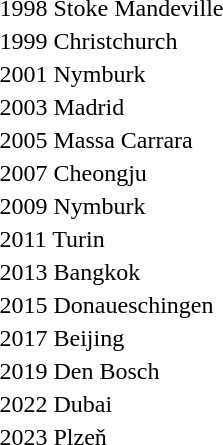<table>
<tr>
<td>1998 Stoke Mandeville</td>
<td></td>
<td></td>
<td></td>
</tr>
<tr>
<td>1999 Christchurch</td>
<td></td>
<td></td>
<td></td>
</tr>
<tr>
<td>2001 Nymburk</td>
<td></td>
<td></td>
<td></td>
</tr>
<tr>
<td>2003 Madrid</td>
<td></td>
<td></td>
<td></td>
</tr>
<tr>
<td>2005 Massa Carrara</td>
<td></td>
<td></td>
<td></td>
</tr>
<tr>
<td>2007 Cheongju</td>
<td></td>
<td></td>
<td></td>
</tr>
<tr>
<td>2009 Nymburk</td>
<td></td>
<td></td>
<td></td>
</tr>
<tr>
<td>2011 Turin</td>
<td></td>
<td></td>
<td></td>
</tr>
<tr>
<td>2013 Bangkok</td>
<td></td>
<td></td>
<td></td>
</tr>
<tr>
<td>2015 Donaueschingen</td>
<td></td>
<td></td>
<td></td>
</tr>
<tr>
<td>2017 Beijing</td>
<td></td>
<td></td>
<td></td>
</tr>
<tr>
<td>2019 Den Bosch</td>
<td></td>
<td></td>
<td></td>
</tr>
<tr>
<td>2022 Dubai</td>
<td></td>
<td></td>
<td></td>
</tr>
<tr>
<td>2023 Plzeň</td>
<td></td>
<td></td>
<td></td>
</tr>
</table>
